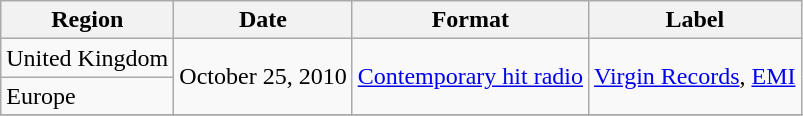<table class="wikitable">
<tr>
<th>Region</th>
<th>Date</th>
<th>Format</th>
<th>Label</th>
</tr>
<tr>
<td>United Kingdom</td>
<td rowspan="2">October 25, 2010</td>
<td rowspan="2"><a href='#'>Contemporary hit radio</a></td>
<td rowspan="2"><a href='#'>Virgin Records</a>, <a href='#'>EMI</a></td>
</tr>
<tr>
<td>Europe</td>
</tr>
<tr>
</tr>
</table>
